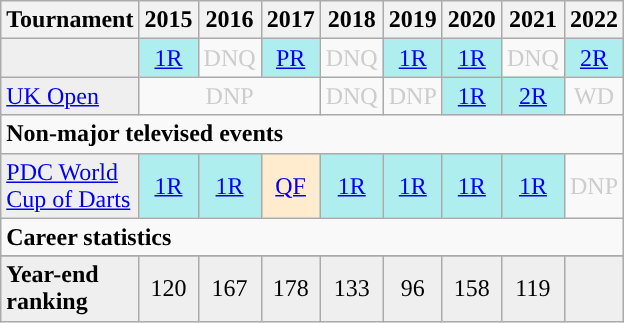<table class="wikitable" style="width:30%; margin:0">
<tr>
<th>Tournament</th>
<th>2015</th>
<th>2016</th>
<th>2017</th>
<th>2018</th>
<th>2019</th>
<th>2020</th>
<th>2021</th>
<th>2022</th>
</tr>
<tr>
<td style="background:#efefef;"></td>
<td style="text-align:center; background:#afeeee;"><a href='#'>1R</a></td>
<td style="text-align:center; color:#ccc;">DNQ</td>
<td style="text-align:center; background:#afeeee;"><a href='#'>PR</a></td>
<td style="text-align:center; color:#ccc;">DNQ</td>
<td style="text-align:center; background:#afeeee;"><a href='#'>1R</a></td>
<td style="text-align:center; background:#afeeee;"><a href='#'>1R</a></td>
<td style="text-align:center; color:#ccc;">DNQ</td>
<td style="text-align:center; background:#afeeee;"><a href='#'>2R</a></td>
</tr>
<tr>
<td style="background:#efefef;"><a href='#'>UK Open</a></td>
<td colspan="3" style="text-align:center; color:#ccc;">DNP</td>
<td style="text-align:center; color:#ccc;">DNQ</td>
<td style="text-align:center; color:#ccc;">DNP</td>
<td style="text-align:center; background:#afeeee;"><a href='#'>1R</a></td>
<td style="text-align:center; background:#afeeee;"><a href='#'>2R</a></td>
<td colspan="3" style="text-align:center; color:#ccc;">WD</td>
</tr>
<tr>
<td colspan="21" align="left"><strong>Non-major televised events</strong></td>
</tr>
<tr>
<td style="background:#efefef;"><a href='#'>PDC World Cup of Darts</a></td>
<td style="text-align:center; background:#afeeee;"><a href='#'>1R</a></td>
<td style="text-align:center; background:#afeeee;"><a href='#'>1R</a></td>
<td style="text-align:center; background:#ffebcd;"><a href='#'>QF</a></td>
<td style="text-align:center; background:#afeeee;"><a href='#'>1R</a></td>
<td style="text-align:center; background:#afeeee;"><a href='#'>1R</a></td>
<td style="text-align:center; background:#afeeee;"><a href='#'>1R</a></td>
<td style="text-align:center; background:#afeeee;"><a href='#'>1R</a></td>
<td style="text-align:center; color:#ccc;">DNP</td>
</tr>
<tr>
<td colspan="13" align="left"><strong>Career statistics</strong></td>
</tr>
<tr>
</tr>
<tr bgcolor="efefef">
<td align="left"><strong>Year-end ranking</strong></td>
<td style="text-align:center;">120</td>
<td style="text-align:center;">167</td>
<td style="text-align:center;">178</td>
<td style="text-align:center;">133</td>
<td style="text-align:center;">96</td>
<td style="text-align:center;">158</td>
<td style="text-align:center;">119</td>
<td style="text-align:center;"></td>
</tr>
</table>
